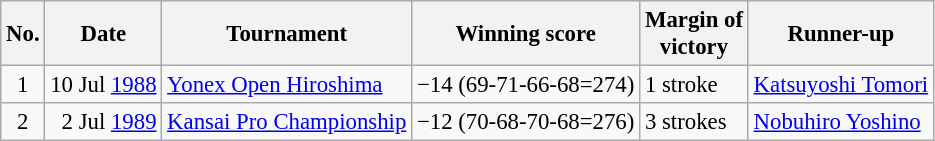<table class="wikitable" style="font-size:95%;">
<tr>
<th>No.</th>
<th>Date</th>
<th>Tournament</th>
<th>Winning score</th>
<th>Margin of<br>victory</th>
<th>Runner-up</th>
</tr>
<tr>
<td align=center>1</td>
<td align=right>10 Jul <a href='#'>1988</a></td>
<td><a href='#'>Yonex Open Hiroshima</a></td>
<td>−14 (69-71-66-68=274)</td>
<td>1 stroke</td>
<td> <a href='#'>Katsuyoshi Tomori</a></td>
</tr>
<tr>
<td align=center>2</td>
<td align=right>2 Jul <a href='#'>1989</a></td>
<td><a href='#'>Kansai Pro Championship</a></td>
<td>−12 (70-68-70-68=276)</td>
<td>3 strokes</td>
<td> <a href='#'>Nobuhiro Yoshino</a></td>
</tr>
</table>
